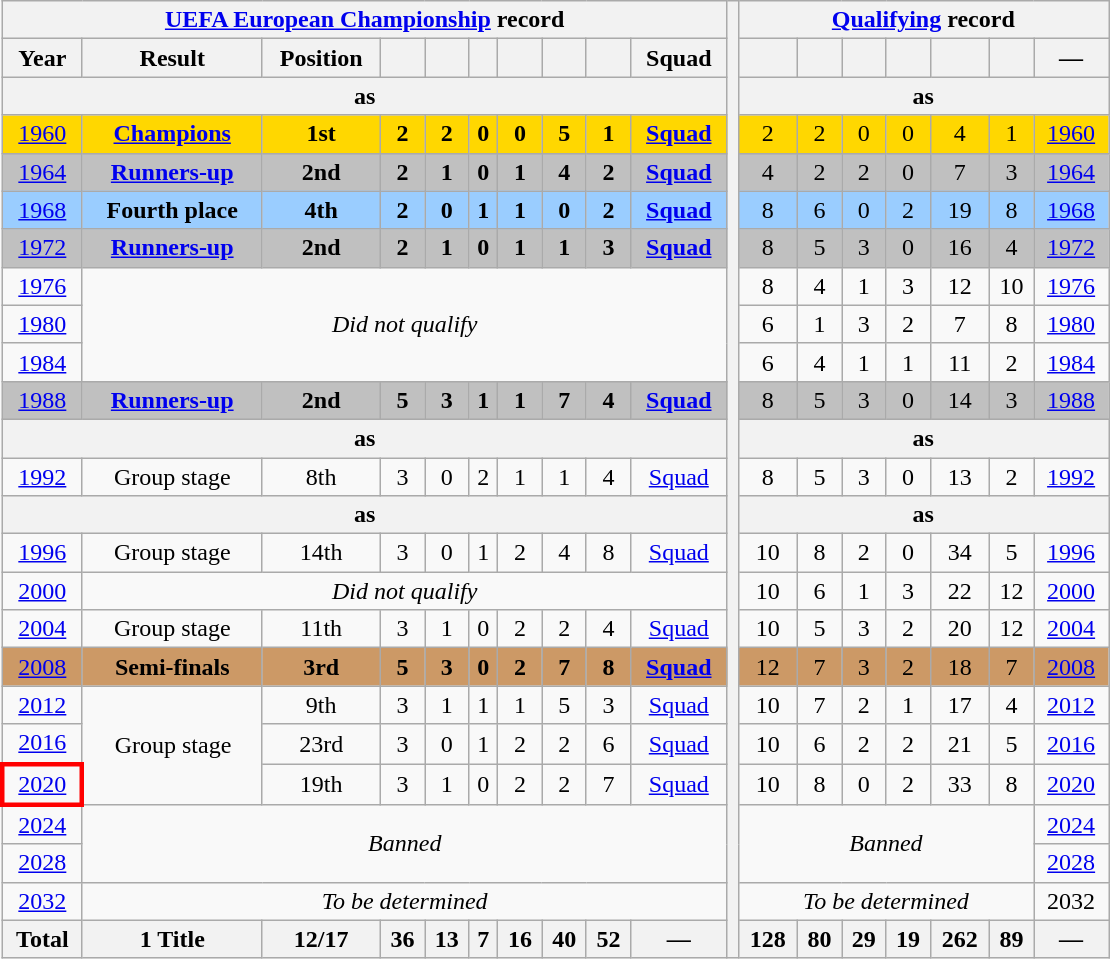<table class="wikitable" style="text-align: center;">
<tr>
<th colspan=10><a href='#'>UEFA European Championship</a> record</th>
<th width=1% rowspan=25></th>
<th colspan=7><a href='#'>Qualifying</a> record</th>
</tr>
<tr>
<th>Year</th>
<th>Result</th>
<th>Position</th>
<th></th>
<th></th>
<th></th>
<th></th>
<th></th>
<th></th>
<th>Squad</th>
<th></th>
<th></th>
<th></th>
<th></th>
<th></th>
<th></th>
<th>—</th>
</tr>
<tr>
<th colspan=10>as </th>
<th colspan=8>as </th>
</tr>
<tr style="background:gold;">
<td> <a href='#'>1960</a></td>
<td><strong><a href='#'>Champions</a></strong></td>
<td><strong>1st</strong></td>
<td><strong>2</strong></td>
<td><strong>2</strong></td>
<td><strong>0</strong></td>
<td><strong>0</strong></td>
<td><strong>5</strong></td>
<td><strong>1</strong></td>
<td><strong><a href='#'>Squad</a></strong></td>
<td>2</td>
<td>2</td>
<td>0</td>
<td>0</td>
<td>4</td>
<td>1</td>
<td><a href='#'>1960</a></td>
</tr>
<tr style="background:silver;">
<td> <a href='#'>1964</a></td>
<td><strong><a href='#'>Runners-up</a></strong></td>
<td><strong>2nd</strong></td>
<td><strong>2</strong></td>
<td><strong>1</strong></td>
<td><strong>0</strong></td>
<td><strong>1</strong></td>
<td><strong>4</strong></td>
<td><strong>2</strong></td>
<td><strong><a href='#'>Squad</a></strong></td>
<td>4</td>
<td>2</td>
<td>2</td>
<td>0</td>
<td>7</td>
<td>3</td>
<td><a href='#'>1964</a></td>
</tr>
<tr style="background:#9acdff;">
<td> <a href='#'>1968</a></td>
<td><strong>Fourth place</strong></td>
<td><strong>4th</strong></td>
<td><strong>2</strong></td>
<td><strong>0</strong></td>
<td><strong>1</strong></td>
<td><strong>1</strong></td>
<td><strong>0</strong></td>
<td><strong>2</strong></td>
<td><strong><a href='#'>Squad</a></strong></td>
<td>8</td>
<td>6</td>
<td>0</td>
<td>2</td>
<td>19</td>
<td>8</td>
<td><a href='#'>1968</a></td>
</tr>
<tr style="background:silver;">
<td> <a href='#'>1972</a></td>
<td><strong><a href='#'>Runners-up</a></strong></td>
<td><strong>2nd</strong></td>
<td><strong>2</strong></td>
<td><strong>1</strong></td>
<td><strong>0</strong></td>
<td><strong>1</strong></td>
<td><strong>1</strong></td>
<td><strong>3</strong></td>
<td><strong><a href='#'>Squad</a></strong></td>
<td>8</td>
<td>5</td>
<td>3</td>
<td>0</td>
<td>16</td>
<td>4</td>
<td><a href='#'>1972</a></td>
</tr>
<tr>
<td> <a href='#'>1976</a></td>
<td colspan=9 rowspan=3><em>Did not qualify</em></td>
<td>8</td>
<td>4</td>
<td>1</td>
<td>3</td>
<td>12</td>
<td>10</td>
<td><a href='#'>1976</a></td>
</tr>
<tr>
<td> <a href='#'>1980</a></td>
<td>6</td>
<td>1</td>
<td>3</td>
<td>2</td>
<td>7</td>
<td>8</td>
<td><a href='#'>1980</a></td>
</tr>
<tr>
<td> <a href='#'>1984</a></td>
<td>6</td>
<td>4</td>
<td>1</td>
<td>1</td>
<td>11</td>
<td>2</td>
<td><a href='#'>1984</a></td>
</tr>
<tr style="background:silver;">
<td> <a href='#'>1988</a></td>
<td><strong><a href='#'>Runners-up</a></strong></td>
<td><strong>2nd</strong></td>
<td><strong>5</strong></td>
<td><strong>3</strong></td>
<td><strong>1</strong></td>
<td><strong>1</strong></td>
<td><strong>7</strong></td>
<td><strong>4</strong></td>
<td><strong><a href='#'>Squad</a></strong></td>
<td>8</td>
<td>5</td>
<td>3</td>
<td>0</td>
<td>14</td>
<td>3</td>
<td><a href='#'>1988</a></td>
</tr>
<tr>
<th colspan=10>as </th>
<th colspan=8>as </th>
</tr>
<tr>
<td> <a href='#'>1992</a></td>
<td>Group stage</td>
<td>8th</td>
<td>3</td>
<td>0</td>
<td>2</td>
<td>1</td>
<td>1</td>
<td>4</td>
<td><a href='#'>Squad</a></td>
<td>8</td>
<td>5</td>
<td>3</td>
<td>0</td>
<td>13</td>
<td>2</td>
<td><a href='#'>1992</a></td>
</tr>
<tr>
<th colspan=10>as </th>
<th colspan=8>as </th>
</tr>
<tr>
<td> <a href='#'>1996</a></td>
<td>Group stage</td>
<td>14th</td>
<td>3</td>
<td>0</td>
<td>1</td>
<td>2</td>
<td>4</td>
<td>8</td>
<td><a href='#'>Squad</a></td>
<td>10</td>
<td>8</td>
<td>2</td>
<td>0</td>
<td>34</td>
<td>5</td>
<td><a href='#'>1996</a></td>
</tr>
<tr>
<td>  <a href='#'>2000</a></td>
<td colspan=9><em>Did not qualify</em></td>
<td>10</td>
<td>6</td>
<td>1</td>
<td>3</td>
<td>22</td>
<td>12</td>
<td><a href='#'>2000</a></td>
</tr>
<tr>
<td> <a href='#'>2004</a></td>
<td>Group stage</td>
<td>11th</td>
<td>3</td>
<td>1</td>
<td>0</td>
<td>2</td>
<td>2</td>
<td>4</td>
<td><a href='#'>Squad</a></td>
<td>10</td>
<td>5</td>
<td>3</td>
<td>2</td>
<td>20</td>
<td>12</td>
<td><a href='#'>2004</a></td>
</tr>
<tr style="background:#c96;">
<td>  <a href='#'>2008</a></td>
<td><strong>Semi-finals</strong></td>
<td><strong>3rd</strong></td>
<td><strong>5</strong></td>
<td><strong>3</strong></td>
<td><strong>0</strong></td>
<td><strong>2</strong></td>
<td><strong>7</strong></td>
<td><strong>8</strong></td>
<td><strong><a href='#'>Squad</a></strong></td>
<td>12</td>
<td>7</td>
<td>3</td>
<td>2</td>
<td>18</td>
<td>7</td>
<td><a href='#'>2008</a></td>
</tr>
<tr>
<td>  <a href='#'>2012</a></td>
<td rowspan=3>Group stage</td>
<td>9th</td>
<td>3</td>
<td>1</td>
<td>1</td>
<td>1</td>
<td>5</td>
<td>3</td>
<td><a href='#'>Squad</a></td>
<td>10</td>
<td>7</td>
<td>2</td>
<td>1</td>
<td>17</td>
<td>4</td>
<td><a href='#'>2012</a></td>
</tr>
<tr>
<td> <a href='#'>2016</a></td>
<td>23rd</td>
<td>3</td>
<td>0</td>
<td>1</td>
<td>2</td>
<td>2</td>
<td>6</td>
<td><a href='#'>Squad</a></td>
<td>10</td>
<td>6</td>
<td>2</td>
<td>2</td>
<td>21</td>
<td>5</td>
<td><a href='#'>2016</a></td>
</tr>
<tr>
<td style="border: 3px solid red"> <a href='#'>2020</a></td>
<td>19th</td>
<td>3</td>
<td>1</td>
<td>0</td>
<td>2</td>
<td>2</td>
<td>7</td>
<td><a href='#'>Squad</a></td>
<td>10</td>
<td>8</td>
<td>0</td>
<td>2</td>
<td>33</td>
<td>8</td>
<td><a href='#'>2020</a></td>
</tr>
<tr>
<td> <a href='#'>2024</a></td>
<td colspan=9 rowspan=2><em>Banned</em></td>
<td colspan=6 rowspan=2><em>Banned</em></td>
<td><a href='#'>2024</a></td>
</tr>
<tr>
<td>  <a href='#'>2028</a></td>
<td><a href='#'>2028</a></td>
</tr>
<tr>
<td>  <a href='#'>2032</a></td>
<td colspan=9><em>To be determined</em></td>
<td colspan=6><em>To be determined</em></td>
<td>2032</td>
</tr>
<tr>
<th>Total</th>
<th>1 Title</th>
<th>12/17</th>
<th>36</th>
<th>13</th>
<th>7</th>
<th>16</th>
<th>40</th>
<th>52</th>
<th>—</th>
<th>128</th>
<th>80</th>
<th>29</th>
<th>19</th>
<th>262</th>
<th>89</th>
<th>—</th>
</tr>
</table>
